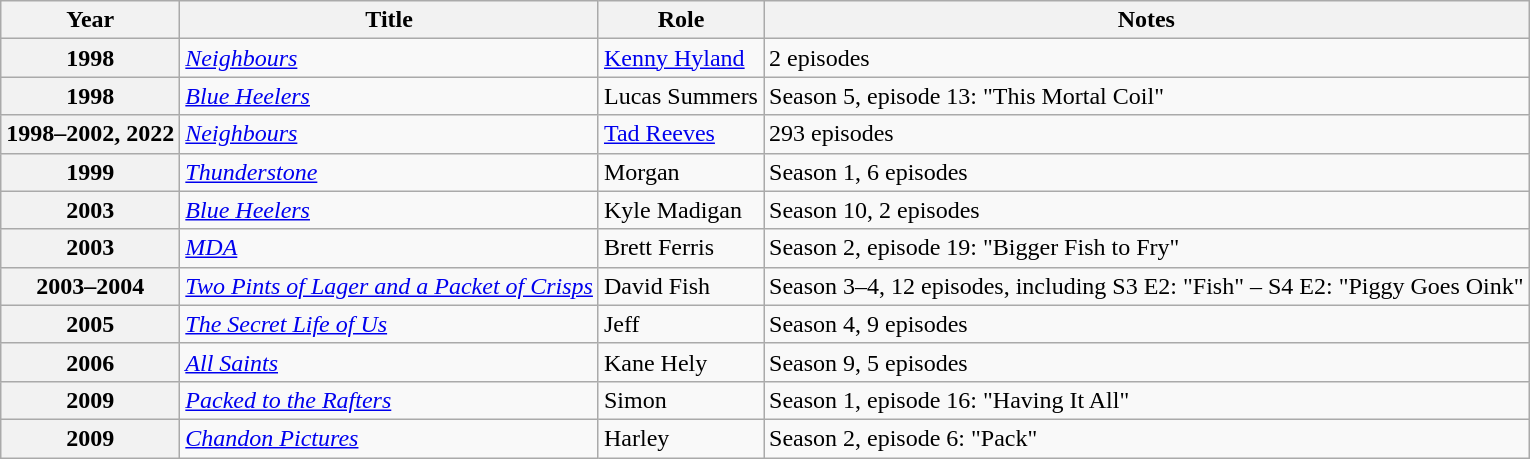<table class="wikitable sortable plainrowheaders">
<tr>
<th scope="col">Year</th>
<th scope="col">Title</th>
<th scope="col">Role</th>
<th scope="col" class="unsortable">Notes</th>
</tr>
<tr>
<th scope="row">1998</th>
<td><em><a href='#'>Neighbours</a></em></td>
<td><a href='#'>Kenny Hyland</a></td>
<td>2 episodes</td>
</tr>
<tr>
<th scope="row">1998</th>
<td><em><a href='#'>Blue Heelers</a></em></td>
<td>Lucas Summers</td>
<td>Season 5, episode 13: "This Mortal Coil"</td>
</tr>
<tr>
<th scope="row">1998–2002, 2022</th>
<td><em><a href='#'>Neighbours</a></em></td>
<td><a href='#'>Tad Reeves</a></td>
<td>293 episodes</td>
</tr>
<tr>
<th scope="row">1999</th>
<td><em><a href='#'>Thunderstone</a></em></td>
<td>Morgan</td>
<td>Season 1, 6 episodes</td>
</tr>
<tr>
<th scope="row">2003</th>
<td><em><a href='#'>Blue Heelers</a></em></td>
<td>Kyle Madigan</td>
<td>Season 10, 2 episodes</td>
</tr>
<tr>
<th scope="row">2003</th>
<td><em><a href='#'>MDA</a></em></td>
<td>Brett Ferris</td>
<td>Season 2, episode 19: "Bigger Fish to Fry"</td>
</tr>
<tr>
<th scope="row">2003–2004</th>
<td><em><a href='#'>Two Pints of Lager and a Packet of Crisps</a></em></td>
<td>David Fish</td>
<td>Season 3–4, 12 episodes, including S3 E2: "Fish" – S4 E2: "Piggy Goes Oink"</td>
</tr>
<tr>
<th scope="row">2005</th>
<td><em><a href='#'>The Secret Life of Us</a></em></td>
<td>Jeff</td>
<td>Season 4, 9 episodes</td>
</tr>
<tr>
<th scope="row">2006</th>
<td><em><a href='#'>All Saints</a></em></td>
<td>Kane Hely</td>
<td>Season 9, 5 episodes</td>
</tr>
<tr>
<th scope="row">2009</th>
<td><em><a href='#'>Packed to the Rafters</a></em></td>
<td>Simon</td>
<td>Season 1, episode 16: "Having It All"</td>
</tr>
<tr>
<th scope="row">2009</th>
<td><em><a href='#'>Chandon Pictures</a></em></td>
<td>Harley</td>
<td>Season 2, episode 6: "Pack"</td>
</tr>
</table>
